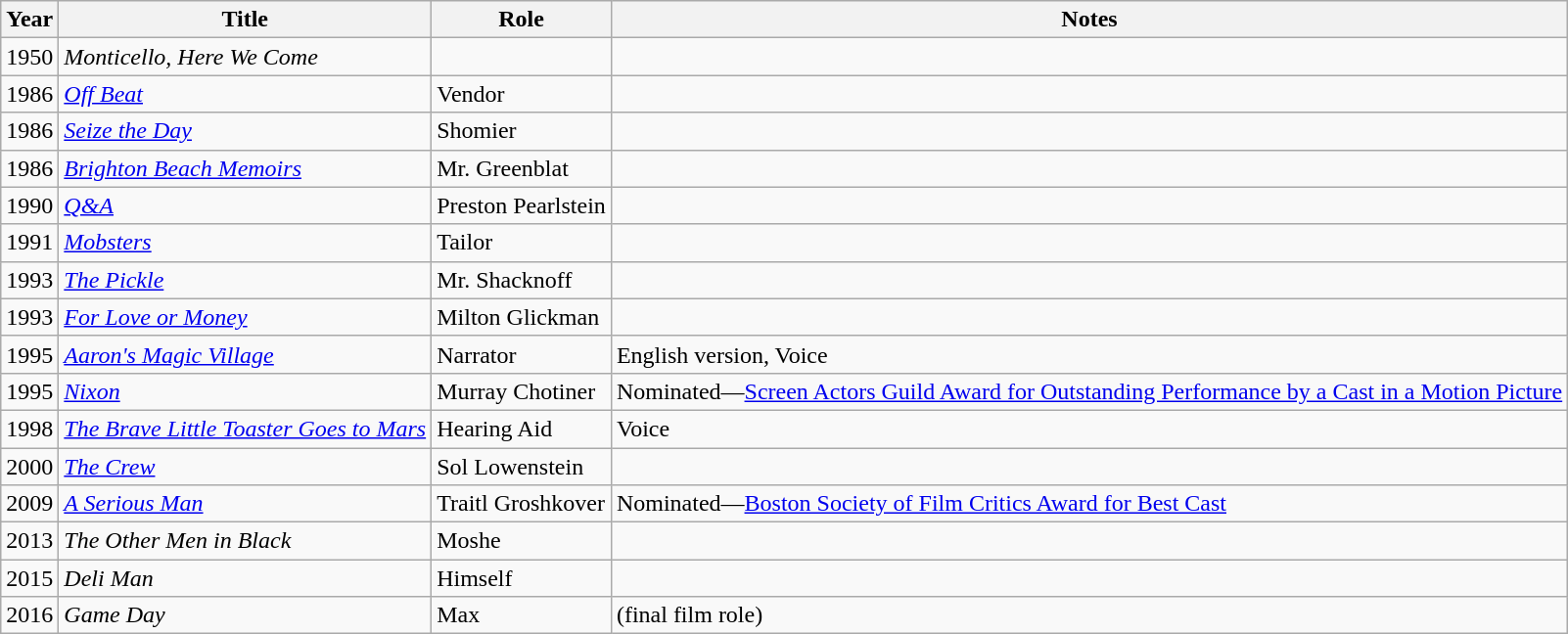<table class="wikitable sortable">
<tr>
<th>Year</th>
<th>Title</th>
<th>Role</th>
<th>Notes</th>
</tr>
<tr>
<td>1950</td>
<td><em>Monticello, Here We Come</em></td>
<td></td>
<td></td>
</tr>
<tr>
<td>1986</td>
<td><em><a href='#'>Off Beat</a></em></td>
<td>Vendor</td>
<td></td>
</tr>
<tr>
<td>1986</td>
<td><em><a href='#'>Seize the Day</a></em></td>
<td>Shomier</td>
<td></td>
</tr>
<tr>
<td>1986</td>
<td><em><a href='#'>Brighton Beach Memoirs</a></em></td>
<td>Mr. Greenblat</td>
<td></td>
</tr>
<tr>
<td>1990</td>
<td><em><a href='#'>Q&A</a></em></td>
<td>Preston Pearlstein</td>
<td></td>
</tr>
<tr>
<td>1991</td>
<td><em><a href='#'>Mobsters</a></em></td>
<td>Tailor</td>
<td></td>
</tr>
<tr>
<td>1993</td>
<td><em><a href='#'>The Pickle</a></em></td>
<td>Mr. Shacknoff</td>
<td></td>
</tr>
<tr>
<td>1993</td>
<td><em><a href='#'>For Love or Money</a></em></td>
<td>Milton Glickman</td>
<td></td>
</tr>
<tr>
<td>1995</td>
<td><em><a href='#'>Aaron's Magic Village</a></em></td>
<td>Narrator</td>
<td>English version, Voice</td>
</tr>
<tr>
<td>1995</td>
<td><em><a href='#'>Nixon</a></em></td>
<td>Murray Chotiner</td>
<td>Nominated—<a href='#'>Screen Actors Guild Award for Outstanding Performance by a Cast in a Motion Picture</a></td>
</tr>
<tr>
<td>1998</td>
<td><em><a href='#'>The Brave Little Toaster Goes to Mars</a></em></td>
<td>Hearing Aid</td>
<td>Voice</td>
</tr>
<tr>
<td>2000</td>
<td><em><a href='#'>The Crew</a></em></td>
<td>Sol Lowenstein</td>
<td></td>
</tr>
<tr>
<td>2009</td>
<td><em><a href='#'>A Serious Man</a></em></td>
<td>Traitl Groshkover</td>
<td>Nominated—<a href='#'>Boston Society of Film Critics Award for Best Cast</a></td>
</tr>
<tr>
<td>2013</td>
<td><em>The Other Men in Black</em></td>
<td>Moshe</td>
<td></td>
</tr>
<tr>
<td>2015</td>
<td><em>Deli Man</em></td>
<td>Himself</td>
<td></td>
</tr>
<tr>
<td>2016</td>
<td><em>Game Day</em></td>
<td>Max</td>
<td> (final film role)</td>
</tr>
</table>
